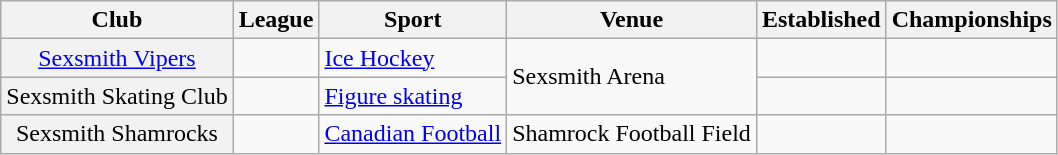<table class="wikitable sortable">
<tr>
<th scope="col">Club</th>
<th scope="col">League</th>
<th scope="col">Sport</th>
<th scope="col">Venue</th>
<th scope="col">Established</th>
<th scope="col">Championships</th>
</tr>
<tr>
<th scope="row" style="font-weight: normal;"><a href='#'>Sexsmith Vipers</a></th>
<td></td>
<td><a href='#'>Ice Hockey</a></td>
<td rowspan=2>Sexsmith Arena</td>
<td></td>
<td></td>
</tr>
<tr>
<th scope="row" style="font-weight: normal;">Sexsmith Skating Club</th>
<td></td>
<td><a href='#'>Figure skating</a></td>
<td></td>
<td></td>
</tr>
<tr>
<th scope="row" style="font-weight: normal;">Sexsmith Shamrocks</th>
<td></td>
<td><a href='#'>Canadian Football</a></td>
<td rowspan=2>Shamrock Football Field</td>
<td></td>
<td></td>
</tr>
</table>
